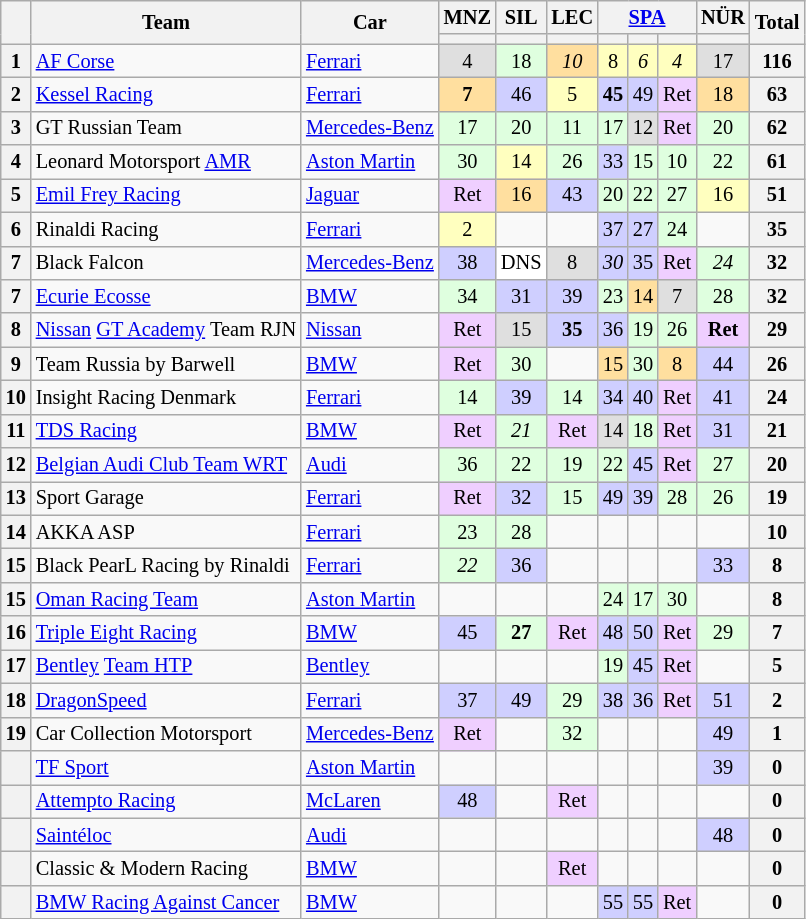<table class="wikitable" style="font-size: 85%; text-align:center;">
<tr>
<th rowspan=2></th>
<th rowspan=2>Team</th>
<th rowspan=2>Car</th>
<th>MNZ<br></th>
<th>SIL<br></th>
<th>LEC<br></th>
<th colspan=3><a href='#'>SPA</a><br></th>
<th>NÜR<br></th>
<th rowspan=2>Total</th>
</tr>
<tr>
<th></th>
<th></th>
<th></th>
<th></th>
<th></th>
<th></th>
<th></th>
</tr>
<tr>
<th>1</th>
<td align=left> <a href='#'>AF Corse</a></td>
<td align=left><a href='#'>Ferrari</a></td>
<td style="background:#DFDFDF;">4</td>
<td style="background:#DFFFDF;">18</td>
<td style="background:#FFDF9F;"><em>10</em></td>
<td style="background:#FFFFBF;">8</td>
<td style="background:#FFFFBF;"><em>6</em></td>
<td style="background:#FFFFBF;"><em>4</em></td>
<td style="background:#DFDFDF;">17</td>
<th>116</th>
</tr>
<tr>
<th>2</th>
<td align=left> <a href='#'>Kessel Racing</a></td>
<td align=left><a href='#'>Ferrari</a></td>
<td style="background:#FFDF9F;"><strong>7</strong></td>
<td style="background:#CFCFFF;">46</td>
<td style="background:#FFFFBF;">5</td>
<td style="background:#CFCFFF;"><strong>45</strong></td>
<td style="background:#CFCFFF;">49</td>
<td style="background:#EFCFFF;">Ret</td>
<td style="background:#FFDF9F;">18</td>
<th>63</th>
</tr>
<tr>
<th>3</th>
<td align=left> GT Russian Team</td>
<td align=left><a href='#'>Mercedes-Benz</a></td>
<td style="background:#DFFFDF;">17</td>
<td style="background:#DFFFDF;">20</td>
<td style="background:#DFFFDF;">11</td>
<td style="background:#DFFFDF;">17</td>
<td style="background:#DFDFDF;">12</td>
<td style="background:#EFCFFF;">Ret</td>
<td style="background:#DFFFDF;">20</td>
<th>62</th>
</tr>
<tr>
<th>4</th>
<td align=left> Leonard Motorsport <a href='#'>AMR</a></td>
<td align=left><a href='#'>Aston Martin</a></td>
<td style="background:#DFFFDF;">30</td>
<td style="background:#FFFFBF;">14</td>
<td style="background:#DFFFDF;">26</td>
<td style="background:#CFCFFF;">33</td>
<td style="background:#DFFFDF;">15</td>
<td style="background:#DFFFDF;">10</td>
<td style="background:#DFFFDF;">22</td>
<th>61</th>
</tr>
<tr>
<th>5</th>
<td align=left> <a href='#'>Emil Frey Racing</a></td>
<td align=left><a href='#'>Jaguar</a></td>
<td style="background:#EFCFFF;">Ret</td>
<td style="background:#FFDF9F;">16</td>
<td style="background:#CFCFFF;">43</td>
<td style="background:#DFFFDF;">20</td>
<td style="background:#DFFFDF;">22</td>
<td style="background:#DFFFDF;">27</td>
<td style="background:#FFFFBF;">16</td>
<th>51</th>
</tr>
<tr>
<th>6</th>
<td align=left> Rinaldi Racing</td>
<td align=left><a href='#'>Ferrari</a></td>
<td style="background:#FFFFBF;">2</td>
<td></td>
<td></td>
<td style="background:#CFCFFF;">37</td>
<td style="background:#CFCFFF;">27</td>
<td style="background:#DFFFDF;">24</td>
<td></td>
<th>35</th>
</tr>
<tr>
<th>7</th>
<td align=left> Black Falcon</td>
<td align=left><a href='#'>Mercedes-Benz</a></td>
<td style="background:#CFCFFF;">38</td>
<td style="background:#FFFFFF;">DNS</td>
<td style="background:#DFDFDF;">8</td>
<td style="background:#CFCFFF;"><em>30</em></td>
<td style="background:#CFCFFF;">35</td>
<td style="background:#EFCFFF;">Ret</td>
<td style="background:#DFFFDF;"><em>24</em></td>
<th>32</th>
</tr>
<tr>
<th>7</th>
<td align=left> <a href='#'>Ecurie Ecosse</a></td>
<td align=left><a href='#'>BMW</a></td>
<td style="background:#DFFFDF;">34</td>
<td style="background:#CFCFFF;">31</td>
<td style="background:#CFCFFF;">39</td>
<td style="background:#DFFFDF;">23</td>
<td style="background:#FFDF9F;">14</td>
<td style="background:#DFDFDF;">7</td>
<td style="background:#DFFFDF;">28</td>
<th>32</th>
</tr>
<tr>
<th>8</th>
<td align=left> <a href='#'>Nissan</a> <a href='#'>GT Academy</a> Team RJN</td>
<td align=left><a href='#'>Nissan</a></td>
<td style="background:#EFCFFF;">Ret</td>
<td style="background:#DFDFDF;">15</td>
<td style="background:#CFCFFF;"><strong>35</strong></td>
<td style="background:#CFCFFF;">36</td>
<td style="background:#DFFFDF;">19</td>
<td style="background:#DFFFDF;">26</td>
<td style="background:#EFCFFF;"><strong>Ret</strong></td>
<th>29</th>
</tr>
<tr>
<th>9</th>
<td align=left> Team Russia by Barwell</td>
<td align=left><a href='#'>BMW</a></td>
<td style="background:#EFCFFF;">Ret</td>
<td style="background:#DFFFDF;">30</td>
<td></td>
<td style="background:#FFDF9F;">15</td>
<td style="background:#DFFFDF;">30</td>
<td style="background:#FFDF9F;">8</td>
<td style="background:#CFCFFF;">44</td>
<th>26</th>
</tr>
<tr>
<th>10</th>
<td align=left> Insight Racing Denmark</td>
<td align=left><a href='#'>Ferrari</a></td>
<td style="background:#DFFFDF;">14</td>
<td style="background:#CFCFFF;">39</td>
<td style="background:#DFFFDF;">14</td>
<td style="background:#CFCFFF;">34</td>
<td style="background:#CFCFFF;">40</td>
<td style="background:#EFCFFF;">Ret</td>
<td style="background:#CFCFFF;">41</td>
<th>24</th>
</tr>
<tr>
<th>11</th>
<td align=left> <a href='#'>TDS Racing</a></td>
<td align=left><a href='#'>BMW</a></td>
<td style="background:#EFCFFF;">Ret</td>
<td style="background:#DFFFDF;"><em>21</em></td>
<td style="background:#EFCFFF;">Ret</td>
<td style="background:#DFDFDF;">14</td>
<td style="background:#DFFFDF;">18</td>
<td style="background:#EFCFFF;">Ret</td>
<td style="background:#CFCFFF;">31</td>
<th>21</th>
</tr>
<tr>
<th>12</th>
<td align=left> <a href='#'>Belgian Audi Club Team WRT</a></td>
<td align=left><a href='#'>Audi</a></td>
<td style="background:#DFFFDF;">36</td>
<td style="background:#DFFFDF;">22</td>
<td style="background:#DFFFDF;">19</td>
<td style="background:#DFFFDF;">22</td>
<td style="background:#CFCFFF;">45</td>
<td style="background:#EFCFFF;">Ret</td>
<td style="background:#DFFFDF;">27</td>
<th>20</th>
</tr>
<tr>
<th>13</th>
<td align=left> Sport Garage</td>
<td align=left><a href='#'>Ferrari</a></td>
<td style="background:#EFCFFF;">Ret</td>
<td style="background:#CFCFFF;">32</td>
<td style="background:#DFFFDF;">15</td>
<td style="background:#CFCFFF;">49</td>
<td style="background:#CFCFFF;">39</td>
<td style="background:#DFFFDF;">28</td>
<td style="background:#DFFFDF;">26</td>
<th>19</th>
</tr>
<tr>
<th>14</th>
<td align=left> AKKA ASP</td>
<td align=left><a href='#'>Ferrari</a></td>
<td style="background:#DFFFDF;">23</td>
<td style="background:#DFFFDF;">28</td>
<td></td>
<td></td>
<td></td>
<td></td>
<td></td>
<th>10</th>
</tr>
<tr>
<th>15</th>
<td align=left> Black PearL Racing by Rinaldi</td>
<td align=left><a href='#'>Ferrari</a></td>
<td style="background:#DFFFDF;"><em>22</em></td>
<td style="background:#CFCFFF;">36</td>
<td></td>
<td></td>
<td></td>
<td></td>
<td style="background:#CFCFFF;">33</td>
<th>8</th>
</tr>
<tr>
<th>15</th>
<td align=left> <a href='#'>Oman Racing Team</a></td>
<td align=left><a href='#'>Aston Martin</a></td>
<td></td>
<td></td>
<td></td>
<td style="background:#DFFFDF;">24</td>
<td style="background:#DFFFDF;">17</td>
<td style="background:#DFFFDF;">30</td>
<td></td>
<th>8</th>
</tr>
<tr>
<th>16</th>
<td align=left> <a href='#'>Triple Eight Racing</a></td>
<td align=left><a href='#'>BMW</a></td>
<td style="background:#CFCFFF;">45</td>
<td style="background:#DFFFDF;"><strong>27</strong></td>
<td style="background:#EFCFFF;">Ret</td>
<td style="background:#CFCFFF;">48</td>
<td style="background:#CFCFFF;">50</td>
<td style="background:#EFCFFF;">Ret</td>
<td style="background:#DFFFDF;">29</td>
<th>7</th>
</tr>
<tr>
<th>17</th>
<td align=left> <a href='#'>Bentley</a> <a href='#'>Team HTP</a></td>
<td align=left><a href='#'>Bentley</a></td>
<td></td>
<td></td>
<td></td>
<td style="background:#DFFFDF;">19</td>
<td style="background:#CFCFFF;">45</td>
<td style="background:#EFCFFF;">Ret</td>
<td></td>
<th>5</th>
</tr>
<tr>
<th>18</th>
<td align=left> <a href='#'>DragonSpeed</a></td>
<td align=left><a href='#'>Ferrari</a></td>
<td style="background:#CFCFFF;">37</td>
<td style="background:#CFCFFF;">49</td>
<td style="background:#DFFFDF;">29</td>
<td style="background:#CFCFFF;">38</td>
<td style="background:#CFCFFF;">36</td>
<td style="background:#EFCFFF;">Ret</td>
<td style="background:#CFCFFF;">51</td>
<th>2</th>
</tr>
<tr>
<th>19</th>
<td align=left> Car Collection Motorsport</td>
<td align=left><a href='#'>Mercedes-Benz</a></td>
<td style="background:#EFCFFF;">Ret</td>
<td></td>
<td style="background:#DFFFDF;">32</td>
<td></td>
<td></td>
<td></td>
<td style="background:#CFCFFF;">49</td>
<th>1</th>
</tr>
<tr>
<th></th>
<td align=left> <a href='#'>TF Sport</a></td>
<td align=left><a href='#'>Aston Martin</a></td>
<td></td>
<td></td>
<td></td>
<td></td>
<td></td>
<td></td>
<td style="background:#CFCFFF;">39</td>
<th>0</th>
</tr>
<tr>
<th></th>
<td align=left> <a href='#'>Attempto Racing</a></td>
<td align=left><a href='#'>McLaren</a></td>
<td style="background:#CFCFFF;">48</td>
<td></td>
<td style="background:#EFCFFF;">Ret</td>
<td></td>
<td></td>
<td></td>
<td></td>
<th>0</th>
</tr>
<tr>
<th></th>
<td align=left> <a href='#'>Saintéloc</a></td>
<td align=left><a href='#'>Audi</a></td>
<td></td>
<td></td>
<td></td>
<td></td>
<td></td>
<td></td>
<td style="background:#CFCFFF;">48</td>
<th>0</th>
</tr>
<tr>
<th></th>
<td align=left> Classic & Modern Racing</td>
<td align=left><a href='#'>BMW</a></td>
<td></td>
<td></td>
<td style="background:#EFCFFF;">Ret</td>
<td></td>
<td></td>
<td></td>
<td></td>
<th>0</th>
</tr>
<tr>
<th></th>
<td align=left> <a href='#'>BMW Racing Against Cancer</a></td>
<td align=left><a href='#'>BMW</a></td>
<td></td>
<td></td>
<td></td>
<td style="background:#CFCFFF;">55</td>
<td style="background:#CFCFFF;">55</td>
<td style="background:#EFCFFF;">Ret</td>
<td></td>
<th>0</th>
</tr>
</table>
